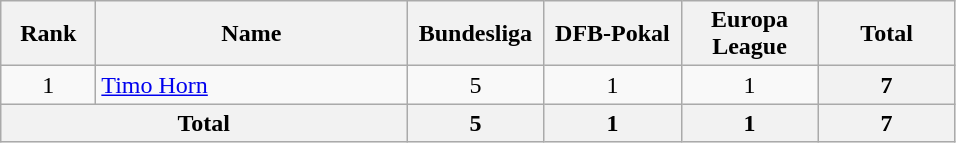<table class="wikitable" style="text-align:center;">
<tr>
<th style="width:56px;">Rank</th>
<th style="width:200px;">Name</th>
<th style="width:84px;">Bundesliga</th>
<th style="width:84px;">DFB-Pokal</th>
<th style="width:84px;">Europa League</th>
<th style="width:84px;">Total</th>
</tr>
<tr>
<td>1</td>
<td align="left"> <a href='#'>Timo Horn</a></td>
<td>5</td>
<td>1</td>
<td>1</td>
<th>7</th>
</tr>
<tr>
<th colspan="2">Total</th>
<th>5</th>
<th>1</th>
<th>1</th>
<th>7</th>
</tr>
</table>
